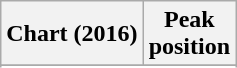<table class="wikitable sortable plainrowheaders" style="text-align:center">
<tr>
<th scope="col">Chart (2016)</th>
<th scope="col">Peak<br>position</th>
</tr>
<tr>
</tr>
<tr>
</tr>
</table>
